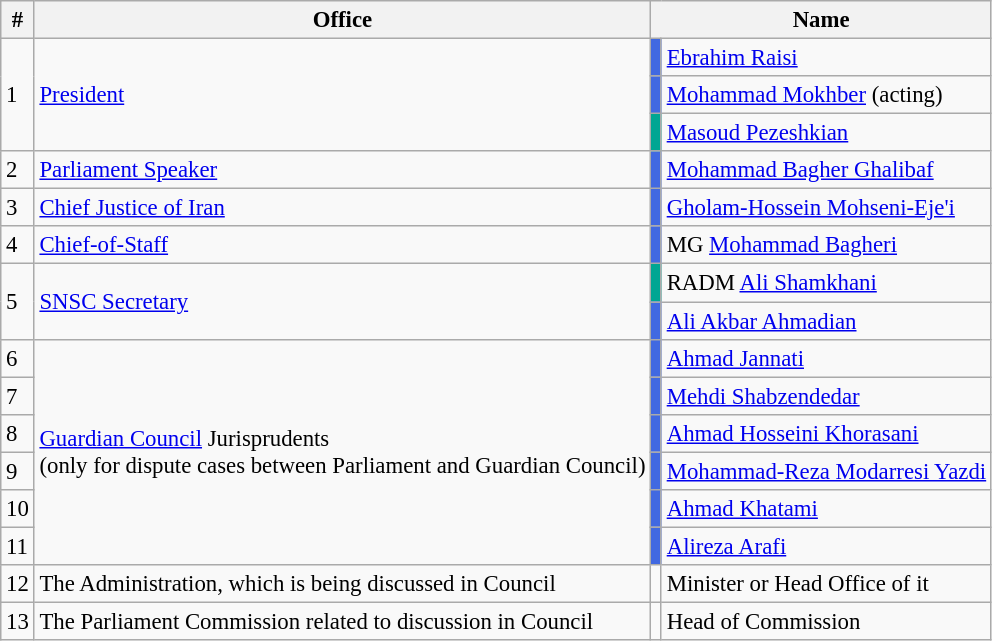<table class="wikitable" style="font-size:95%;text-left;">
<tr>
<th>#</th>
<th>Office</th>
<th colspan="2">Name</th>
</tr>
<tr>
<td rowspan="3">1</td>
<td rowspan="3"><a href='#'>President</a></td>
<td style="background:#4169E1"></td>
<td><a href='#'>Ebrahim Raisi</a> </td>
</tr>
<tr>
<td style="background:#4169E1"></td>
<td><a href='#'>Mohammad Mokhber</a> (acting) </td>
</tr>
<tr>
<td style="background:#00A693"></td>
<td><a href='#'>Masoud Pezeshkian</a> </td>
</tr>
<tr>
<td>2</td>
<td><a href='#'>Parliament Speaker</a></td>
<td style="background:#4169E1"></td>
<td><a href='#'>Mohammad Bagher Ghalibaf</a></td>
</tr>
<tr>
<td>3</td>
<td><a href='#'>Chief Justice of Iran</a></td>
<td style="background:#4169E1"></td>
<td><a href='#'>Gholam-Hossein Mohseni-Eje'i</a></td>
</tr>
<tr>
<td>4</td>
<td><a href='#'>Chief-of-Staff</a></td>
<td style="background:#4169E1"></td>
<td>MG <a href='#'>Mohammad Bagheri</a></td>
</tr>
<tr>
<td rowspan="2">5</td>
<td rowspan="2"><a href='#'>SNSC Secretary</a></td>
<td style="background:#00A693"></td>
<td>RADM <a href='#'>Ali Shamkhani</a> </td>
</tr>
<tr>
<td style="background:#4169E1"></td>
<td><a href='#'>Ali Akbar Ahmadian</a> </td>
</tr>
<tr>
<td>6</td>
<td rowspan="6"><a href='#'>Guardian Council</a> Jurisprudents<br>(only for dispute cases between Parliament and Guardian Council)</td>
<td style="background:#4169E1"></td>
<td><a href='#'>Ahmad Jannati</a></td>
</tr>
<tr>
<td>7</td>
<td style="background:#4169E1"></td>
<td><a href='#'>Mehdi Shabzendedar</a></td>
</tr>
<tr>
<td>8</td>
<td style="background:#4169E1"></td>
<td><a href='#'>Ahmad Hosseini Khorasani</a></td>
</tr>
<tr>
<td>9</td>
<td style="background:#4169E1"></td>
<td><a href='#'>Mohammad-Reza Modarresi Yazdi</a></td>
</tr>
<tr>
<td>10</td>
<td style="background:#4169E1"></td>
<td><a href='#'>Ahmad Khatami</a></td>
</tr>
<tr>
<td>11</td>
<td style="background:#4169E1"></td>
<td><a href='#'>Alireza Arafi</a></td>
</tr>
<tr>
<td>12</td>
<td>The Administration, which is being discussed in Council</td>
<td></td>
<td>Minister or Head Office of it</td>
</tr>
<tr>
<td>13</td>
<td>The Parliament Commission related to discussion in Council</td>
<td></td>
<td>Head of Commission</td>
</tr>
</table>
